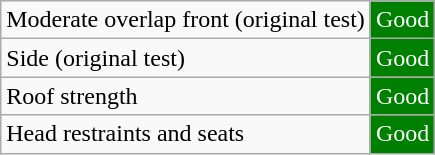<table class="wikitable">
<tr>
<td>Moderate overlap front (original test)</td>
<td style="color:white;background: green">Good</td>
</tr>
<tr>
<td>Side (original test)</td>
<td style="color:white;background: green">Good</td>
</tr>
<tr>
<td>Roof strength</td>
<td style="color:white;background: green">Good</td>
</tr>
<tr>
<td>Head restraints and seats</td>
<td style="color:white;background: green">Good</td>
</tr>
</table>
